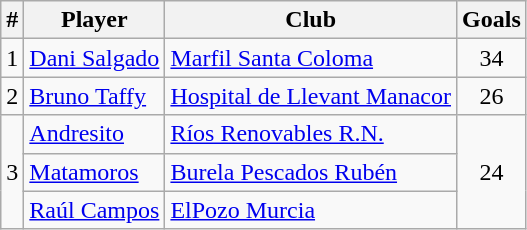<table class="wikitable sortable" style="text-align:center">
<tr>
<th>#</th>
<th>Player</th>
<th>Club</th>
<th>Goals</th>
</tr>
<tr>
<td>1</td>
<td align=left> <a href='#'>Dani Salgado</a></td>
<td align=left><a href='#'>Marfil Santa Coloma</a></td>
<td>34</td>
</tr>
<tr>
<td>2</td>
<td align=left> <a href='#'>Bruno Taffy</a></td>
<td align=left><a href='#'>Hospital de Llevant Manacor</a></td>
<td>26</td>
</tr>
<tr>
<td rowspan=3>3</td>
<td align=left> <a href='#'>Andresito</a></td>
<td align=left><a href='#'>Ríos Renovables R.N.</a></td>
<td rowspan=3>24</td>
</tr>
<tr>
<td align=left> <a href='#'>Matamoros</a></td>
<td align=left><a href='#'>Burela Pescados Rubén</a></td>
</tr>
<tr>
<td align=left> <a href='#'>Raúl Campos</a></td>
<td align=left><a href='#'>ElPozo Murcia</a></td>
</tr>
</table>
